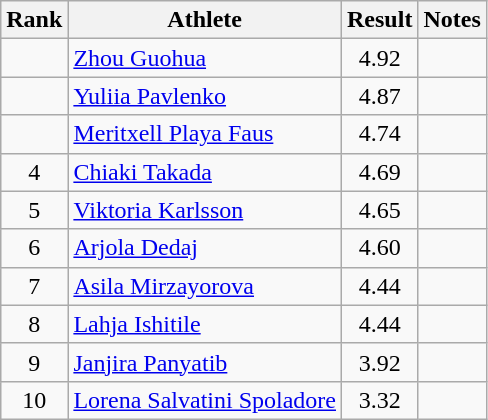<table class="wikitable sortable" style="text-align:center">
<tr>
<th>Rank</th>
<th>Athlete</th>
<th>Result</th>
<th>Notes</th>
</tr>
<tr>
<td></td>
<td style="text-align:left"><a href='#'>Zhou Guohua</a><br></td>
<td>4.92</td>
<td></td>
</tr>
<tr>
<td></td>
<td style="text-align:left"><a href='#'>Yuliia Pavlenko</a><br></td>
<td>4.87</td>
<td></td>
</tr>
<tr>
<td></td>
<td style="text-align:left"><a href='#'>Meritxell Playa Faus</a><br></td>
<td>4.74</td>
<td></td>
</tr>
<tr>
<td>4</td>
<td style="text-align:left"><a href='#'>Chiaki Takada</a><br></td>
<td>4.69</td>
<td></td>
</tr>
<tr>
<td>5</td>
<td style="text-align:left"><a href='#'>Viktoria Karlsson</a><br></td>
<td>4.65</td>
<td></td>
</tr>
<tr>
<td>6</td>
<td style="text-align:left"><a href='#'>Arjola Dedaj</a><br></td>
<td>4.60</td>
<td></td>
</tr>
<tr>
<td>7</td>
<td style="text-align:left"><a href='#'>Asila Mirzayorova</a><br></td>
<td>4.44</td>
<td></td>
</tr>
<tr>
<td>8</td>
<td style="text-align:left"><a href='#'>Lahja Ishitile</a><br></td>
<td>4.44</td>
<td></td>
</tr>
<tr>
<td>9</td>
<td style="text-align:left"><a href='#'>Janjira Panyatib</a><br></td>
<td>3.92</td>
<td></td>
</tr>
<tr>
<td>10</td>
<td style="text-align:left"><a href='#'>Lorena Salvatini Spoladore</a><br></td>
<td>3.32</td>
<td></td>
</tr>
</table>
